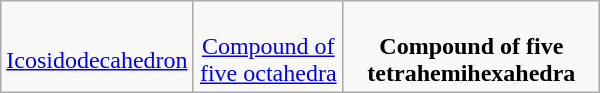<table class="wikitable" width="400" style="vertical-align:top;text-align:center">
<tr>
<td align=center><br><a href='#'>Icosidodecahedron</a></td>
<td align=center><br><a href='#'>Compound of five octahedra</a></td>
<td align=center><br><strong>Compound of five tetrahemihexahedra</strong></td>
</tr>
</table>
